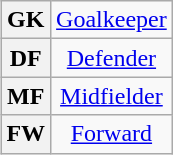<table class="wikitable plainrowheaders" style="text-align:center;margin-left:1em;float:right">
<tr>
<th>GK</th>
<td><a href='#'>Goalkeeper</a></td>
</tr>
<tr>
<th>DF</th>
<td><a href='#'>Defender</a></td>
</tr>
<tr>
<th>MF</th>
<td><a href='#'>Midfielder</a></td>
</tr>
<tr>
<th>FW</th>
<td><a href='#'>Forward</a></td>
</tr>
</table>
